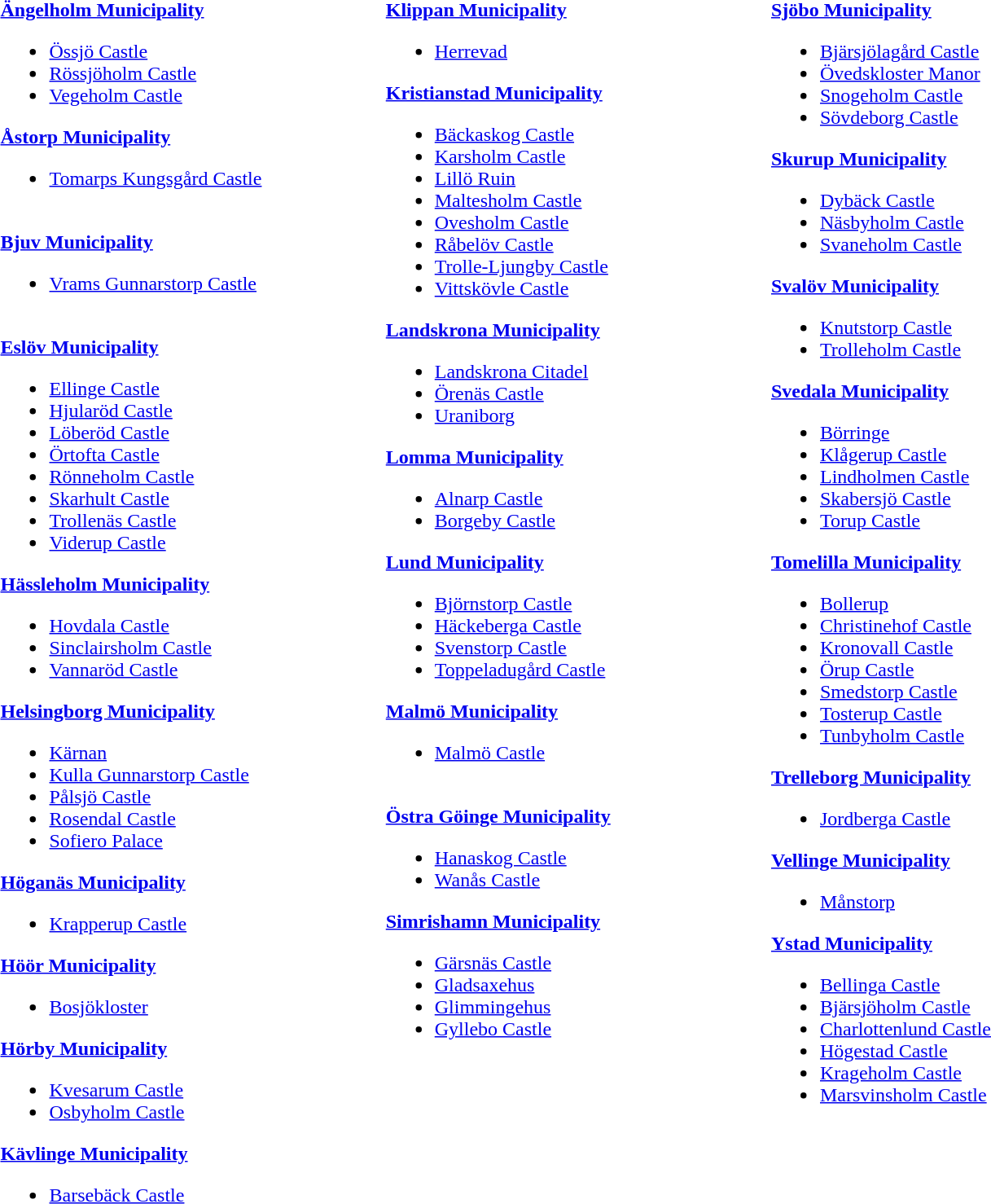<table width=100%>
<tr>
<td width=25% valign=top><br><strong><a href='#'>Ängelholm Municipality</a></strong><ul><li><a href='#'>Össjö Castle</a></li><li><a href='#'>Rössjöholm Castle</a></li><li><a href='#'>Vegeholm Castle</a></li></ul><strong><a href='#'>Åstorp Municipality</a></strong><ul><li><a href='#'>Tomarps Kungsgård Castle</a></li></ul><br><strong><a href='#'>Bjuv Municipality</a></strong><ul><li><a href='#'>Vrams Gunnarstorp Castle</a></li></ul><br><strong><a href='#'>Eslöv Municipality</a></strong><ul><li><a href='#'>Ellinge Castle</a></li><li><a href='#'>Hjularöd Castle</a></li><li><a href='#'>Löberöd Castle</a></li><li><a href='#'>Örtofta Castle</a></li><li><a href='#'>Rönneholm Castle</a></li><li><a href='#'>Skarhult Castle</a></li><li><a href='#'>Trollenäs Castle</a></li><li><a href='#'>Viderup Castle</a></li></ul><strong><a href='#'>Hässleholm Municipality</a></strong><ul><li><a href='#'>Hovdala Castle</a></li><li><a href='#'>Sinclairsholm Castle</a></li><li><a href='#'>Vannaröd Castle</a></li></ul><strong><a href='#'>Helsingborg Municipality</a></strong><ul><li><a href='#'>Kärnan</a></li><li><a href='#'>Kulla Gunnarstorp Castle</a></li><li><a href='#'>Pålsjö Castle</a></li><li><a href='#'>Rosendal Castle</a></li><li><a href='#'>Sofiero Palace</a></li></ul><strong><a href='#'>Höganäs Municipality</a></strong><ul><li><a href='#'>Krapperup Castle</a></li></ul><strong><a href='#'>Höör Municipality</a></strong><ul><li><a href='#'>Bosjökloster</a></li></ul><strong><a href='#'>Hörby Municipality</a></strong><ul><li><a href='#'>Kvesarum Castle</a></li><li><a href='#'>Osbyholm Castle</a></li></ul><strong><a href='#'>Kävlinge Municipality</a></strong><ul><li><a href='#'>Barsebäck Castle</a></li></ul></td>
<td width=25% valign=top><br><strong><a href='#'>Klippan Municipality</a></strong><ul><li><a href='#'>Herrevad</a></li></ul><strong><a href='#'>Kristianstad Municipality</a></strong><ul><li><a href='#'>Bäckaskog Castle</a></li><li><a href='#'>Karsholm Castle</a></li><li><a href='#'>Lillö Ruin</a></li><li><a href='#'>Maltesholm Castle</a></li><li><a href='#'>Ovesholm Castle</a></li><li><a href='#'>Råbelöv Castle</a></li><li><a href='#'>Trolle-Ljungby Castle</a></li><li><a href='#'>Vittskövle Castle</a></li></ul><strong><a href='#'>Landskrona Municipality</a></strong><ul><li><a href='#'>Landskrona Citadel</a></li><li><a href='#'>Örenäs Castle</a></li><li><a href='#'>Uraniborg</a></li></ul><strong><a href='#'>Lomma Municipality</a></strong><ul><li><a href='#'>Alnarp Castle</a></li><li><a href='#'>Borgeby Castle</a></li></ul><strong><a href='#'>Lund Municipality</a></strong><ul><li><a href='#'>Björnstorp Castle</a></li><li><a href='#'>Häckeberga Castle</a></li><li><a href='#'>Svenstorp Castle</a></li><li><a href='#'>Toppeladugård Castle</a></li></ul><strong><a href='#'>Malmö Municipality</a></strong><ul><li><a href='#'>Malmö Castle</a></li></ul><br><strong><a href='#'>Östra Göinge Municipality</a></strong><ul><li><a href='#'>Hanaskog Castle</a></li><li><a href='#'>Wanås Castle</a></li></ul><strong><a href='#'>Simrishamn Municipality</a></strong><ul><li><a href='#'>Gärsnäs Castle</a></li><li><a href='#'>Gladsaxehus</a></li><li><a href='#'>Glimmingehus</a></li><li><a href='#'>Gyllebo Castle</a></li></ul></td>
<td width=25% valign=top><br><strong><a href='#'>Sjöbo Municipality</a></strong><ul><li><a href='#'>Bjärsjölagård Castle</a></li><li><a href='#'>Övedskloster Manor</a></li><li><a href='#'>Snogeholm Castle</a></li><li><a href='#'>Sövdeborg Castle</a></li></ul><strong><a href='#'>Skurup Municipality</a></strong><ul><li><a href='#'>Dybäck Castle</a></li><li><a href='#'>Näsbyholm Castle</a></li><li><a href='#'>Svaneholm Castle</a></li></ul><strong><a href='#'>Svalöv Municipality</a></strong><ul><li><a href='#'>Knutstorp Castle</a></li><li><a href='#'>Trolleholm Castle</a></li></ul><strong><a href='#'>Svedala Municipality</a></strong><ul><li><a href='#'>Börringe</a></li><li><a href='#'>Klågerup Castle</a></li><li><a href='#'>Lindholmen Castle</a></li><li><a href='#'>Skabersjö Castle</a></li><li><a href='#'>Torup Castle</a></li></ul><strong><a href='#'>Tomelilla Municipality</a></strong><ul><li><a href='#'>Bollerup</a></li><li><a href='#'>Christinehof Castle</a></li><li><a href='#'>Kronovall Castle</a></li><li><a href='#'>Örup Castle</a></li><li><a href='#'>Smedstorp Castle</a></li><li><a href='#'>Tosterup Castle</a></li><li><a href='#'>Tunbyholm Castle</a></li></ul><strong><a href='#'>Trelleborg Municipality</a></strong><ul><li><a href='#'>Jordberga Castle</a></li></ul><strong><a href='#'>Vellinge Municipality</a></strong><ul><li><a href='#'>Månstorp</a></li></ul><strong><a href='#'>Ystad Municipality</a></strong><ul><li><a href='#'>Bellinga Castle</a></li><li><a href='#'>Bjärsjöholm Castle</a></li><li><a href='#'>Charlottenlund Castle</a></li><li><a href='#'>Högestad Castle</a></li><li><a href='#'>Krageholm Castle</a></li><li><a href='#'>Marsvinsholm Castle</a></li></ul></td>
<td width=25% valign=top><br>

</td>
</tr>
</table>
